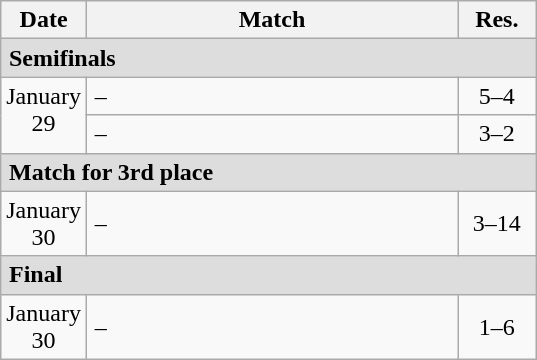<table class="wikitable" style="margin-left:1em; text-align:center;">
<tr>
<th style="width:45px;">Date</th>
<th style="width:240px;">Match</th>
<th style="width:45px;">Res.</th>
</tr>
<tr>
<td colspan="3" style="background:#dddddd; text-align:left; padding-left:5px;"><strong>Semifinals</strong></td>
</tr>
<tr>
<td rowspan="2" style="vertical-align:top;">January 29</td>
<td style="text-align:left; padding-left:5px;"><strong></strong> – </td>
<td>5–4</td>
</tr>
<tr>
<td style="text-align:left; padding-left:5px;"><strong></strong> – </td>
<td>3–2</td>
</tr>
<tr>
<td colspan="3" style="background:#dddddd; text-align:left; padding-left:5px;"><strong>Match for 3rd place</strong></td>
</tr>
<tr>
<td>January 30</td>
<td style="text-align:left; padding-left:5px;"> – <strong></strong></td>
<td>3–14</td>
</tr>
<tr>
<td colspan="3" style="background:#dddddd; text-align:left; padding-left:5px;"><strong>Final</strong></td>
</tr>
<tr>
<td>January 30</td>
<td style="text-align:left; padding-left:5px;"> – <strong></strong></td>
<td>1–6</td>
</tr>
</table>
